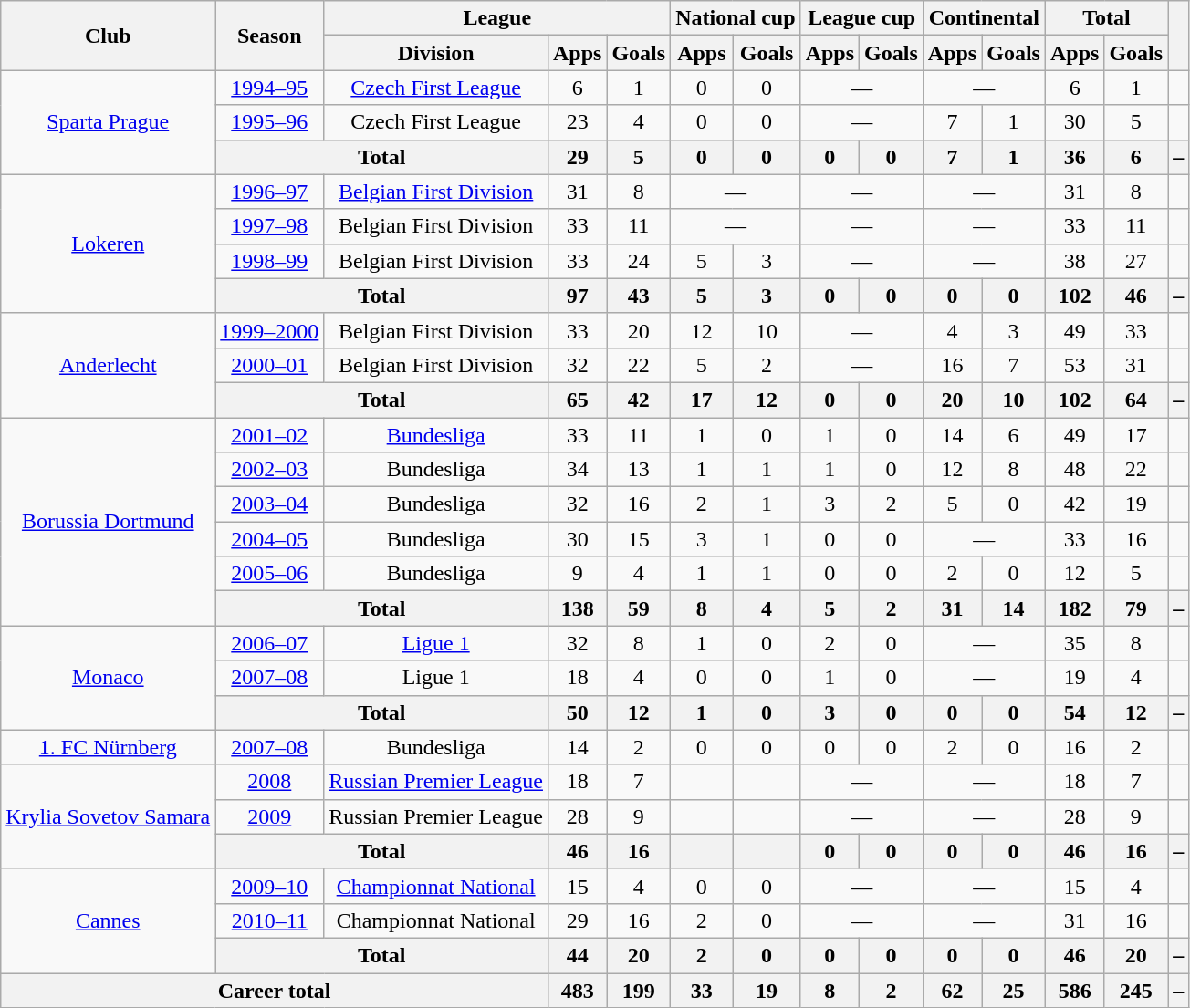<table class="wikitable" style="text-align:center">
<tr>
<th rowspan="2">Club</th>
<th rowspan="2">Season</th>
<th colspan="3">League</th>
<th colspan="2">National cup</th>
<th colspan="2">League cup</th>
<th colspan="2">Continental</th>
<th colspan="2">Total</th>
<th rowspan="2"></th>
</tr>
<tr>
<th>Division</th>
<th>Apps</th>
<th>Goals</th>
<th>Apps</th>
<th>Goals</th>
<th>Apps</th>
<th>Goals</th>
<th>Apps</th>
<th>Goals</th>
<th>Apps</th>
<th>Goals</th>
</tr>
<tr>
<td rowspan="3"><a href='#'>Sparta Prague</a></td>
<td><a href='#'>1994–95</a></td>
<td><a href='#'>Czech First League</a></td>
<td>6</td>
<td>1</td>
<td>0</td>
<td>0</td>
<td colspan="2">—</td>
<td colspan="2">—</td>
<td>6</td>
<td>1</td>
<td></td>
</tr>
<tr>
<td><a href='#'>1995–96</a></td>
<td>Czech First League</td>
<td>23</td>
<td>4</td>
<td>0</td>
<td>0</td>
<td colspan="2">—</td>
<td>7</td>
<td>1</td>
<td>30</td>
<td>5</td>
<td></td>
</tr>
<tr>
<th colspan="2">Total</th>
<th>29</th>
<th>5</th>
<th>0</th>
<th>0</th>
<th>0</th>
<th>0</th>
<th>7</th>
<th>1</th>
<th>36</th>
<th>6</th>
<th>–</th>
</tr>
<tr>
<td rowspan="4"><a href='#'>Lokeren</a></td>
<td><a href='#'>1996–97</a></td>
<td><a href='#'>Belgian First Division</a></td>
<td>31</td>
<td>8</td>
<td colspan="2">—</td>
<td colspan="2">—</td>
<td colspan="2">—</td>
<td>31</td>
<td>8</td>
<td></td>
</tr>
<tr>
<td><a href='#'>1997–98</a></td>
<td>Belgian First Division</td>
<td>33</td>
<td>11</td>
<td colspan="2">—</td>
<td colspan="2">—</td>
<td colspan="2">—</td>
<td>33</td>
<td>11</td>
<td></td>
</tr>
<tr>
<td><a href='#'>1998–99</a></td>
<td>Belgian First Division</td>
<td>33</td>
<td>24</td>
<td>5</td>
<td>3</td>
<td colspan="2">—</td>
<td colspan="2">—</td>
<td>38</td>
<td>27</td>
<td></td>
</tr>
<tr>
<th colspan="2">Total</th>
<th>97</th>
<th>43</th>
<th>5</th>
<th>3</th>
<th>0</th>
<th>0</th>
<th>0</th>
<th>0</th>
<th>102</th>
<th>46</th>
<th>–</th>
</tr>
<tr>
<td rowspan="3"><a href='#'>Anderlecht</a></td>
<td><a href='#'>1999–2000</a></td>
<td>Belgian First Division</td>
<td>33</td>
<td>20</td>
<td>12</td>
<td>10</td>
<td colspan="2">—</td>
<td>4</td>
<td>3</td>
<td>49</td>
<td>33</td>
<td></td>
</tr>
<tr>
<td><a href='#'>2000–01</a></td>
<td>Belgian First Division</td>
<td>32</td>
<td>22</td>
<td>5</td>
<td>2</td>
<td colspan="2">—</td>
<td>16</td>
<td>7</td>
<td>53</td>
<td>31</td>
<td></td>
</tr>
<tr>
<th colspan="2">Total</th>
<th>65</th>
<th>42</th>
<th>17</th>
<th>12</th>
<th>0</th>
<th>0</th>
<th>20</th>
<th>10</th>
<th>102</th>
<th>64</th>
<th>–</th>
</tr>
<tr>
<td rowspan="6"><a href='#'>Borussia Dortmund</a></td>
<td><a href='#'>2001–02</a></td>
<td><a href='#'>Bundesliga</a></td>
<td>33</td>
<td>11</td>
<td>1</td>
<td>0</td>
<td>1</td>
<td>0</td>
<td>14</td>
<td>6</td>
<td>49</td>
<td>17</td>
<td></td>
</tr>
<tr>
<td><a href='#'>2002–03</a></td>
<td>Bundesliga</td>
<td>34</td>
<td>13</td>
<td>1</td>
<td>1</td>
<td>1</td>
<td>0</td>
<td>12</td>
<td>8</td>
<td>48</td>
<td>22</td>
<td></td>
</tr>
<tr>
<td><a href='#'>2003–04</a></td>
<td>Bundesliga</td>
<td>32</td>
<td>16</td>
<td>2</td>
<td>1</td>
<td>3</td>
<td>2</td>
<td>5</td>
<td>0</td>
<td>42</td>
<td>19</td>
<td></td>
</tr>
<tr>
<td><a href='#'>2004–05</a></td>
<td>Bundesliga</td>
<td>30</td>
<td>15</td>
<td>3</td>
<td>1</td>
<td>0</td>
<td>0</td>
<td colspan="2">—</td>
<td>33</td>
<td>16</td>
<td></td>
</tr>
<tr>
<td><a href='#'>2005–06</a></td>
<td>Bundesliga</td>
<td>9</td>
<td>4</td>
<td>1</td>
<td>1</td>
<td>0</td>
<td>0</td>
<td>2</td>
<td>0</td>
<td>12</td>
<td>5</td>
<td></td>
</tr>
<tr>
<th colspan="2">Total</th>
<th>138</th>
<th>59</th>
<th>8</th>
<th>4</th>
<th>5</th>
<th>2</th>
<th>31</th>
<th>14</th>
<th>182</th>
<th>79</th>
<th>–</th>
</tr>
<tr>
<td rowspan="3"><a href='#'>Monaco</a></td>
<td><a href='#'>2006–07</a></td>
<td><a href='#'>Ligue 1</a></td>
<td>32</td>
<td>8</td>
<td>1</td>
<td>0</td>
<td>2</td>
<td>0</td>
<td colspan="2">—</td>
<td>35</td>
<td>8</td>
<td></td>
</tr>
<tr>
<td><a href='#'>2007–08</a></td>
<td>Ligue 1</td>
<td>18</td>
<td>4</td>
<td>0</td>
<td>0</td>
<td>1</td>
<td>0</td>
<td colspan="2">—</td>
<td>19</td>
<td>4</td>
<td></td>
</tr>
<tr>
<th colspan="2">Total</th>
<th>50</th>
<th>12</th>
<th>1</th>
<th>0</th>
<th>3</th>
<th>0</th>
<th>0</th>
<th>0</th>
<th>54</th>
<th>12</th>
<th>–</th>
</tr>
<tr>
<td><a href='#'>1. FC Nürnberg</a></td>
<td><a href='#'>2007–08</a></td>
<td>Bundesliga</td>
<td>14</td>
<td>2</td>
<td>0</td>
<td>0</td>
<td>0</td>
<td>0</td>
<td>2</td>
<td>0</td>
<td>16</td>
<td>2</td>
<td></td>
</tr>
<tr>
<td rowspan="3"><a href='#'>Krylia Sovetov Samara</a></td>
<td><a href='#'>2008</a></td>
<td><a href='#'>Russian Premier League</a></td>
<td>18</td>
<td>7</td>
<td></td>
<td></td>
<td colspan="2">—</td>
<td colspan="2">—</td>
<td>18</td>
<td>7</td>
<td></td>
</tr>
<tr>
<td><a href='#'>2009</a></td>
<td>Russian Premier League</td>
<td>28</td>
<td>9</td>
<td></td>
<td></td>
<td colspan="2">—</td>
<td colspan="2">—</td>
<td>28</td>
<td>9</td>
<td></td>
</tr>
<tr>
<th colspan="2">Total</th>
<th>46</th>
<th>16</th>
<th></th>
<th></th>
<th>0</th>
<th>0</th>
<th>0</th>
<th>0</th>
<th>46</th>
<th>16</th>
<th>–</th>
</tr>
<tr>
<td rowspan="3"><a href='#'>Cannes</a></td>
<td><a href='#'>2009–10</a></td>
<td><a href='#'>Championnat National</a></td>
<td>15</td>
<td>4</td>
<td>0</td>
<td>0</td>
<td colspan="2">—</td>
<td colspan="2">—</td>
<td>15</td>
<td>4</td>
<td></td>
</tr>
<tr>
<td><a href='#'>2010–11</a></td>
<td>Championnat National</td>
<td>29</td>
<td>16</td>
<td>2</td>
<td>0</td>
<td colspan="2">—</td>
<td colspan="2">—</td>
<td>31</td>
<td>16</td>
<td></td>
</tr>
<tr>
<th colspan="2">Total</th>
<th>44</th>
<th>20</th>
<th>2</th>
<th>0</th>
<th>0</th>
<th>0</th>
<th>0</th>
<th>0</th>
<th>46</th>
<th>20</th>
<th>–</th>
</tr>
<tr>
<th colspan="3">Career total</th>
<th>483</th>
<th>199</th>
<th>33</th>
<th>19</th>
<th>8</th>
<th>2</th>
<th>62</th>
<th>25</th>
<th>586</th>
<th>245</th>
<th>–</th>
</tr>
</table>
